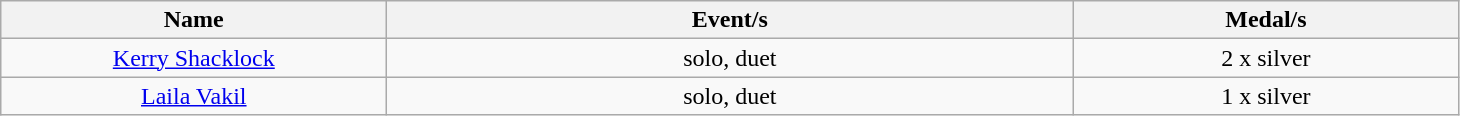<table class="wikitable" style="text-align: center">
<tr>
<th width=250>Name</th>
<th width=450>Event/s</th>
<th width=250>Medal/s</th>
</tr>
<tr>
<td><a href='#'>Kerry Shacklock</a></td>
<td>solo, duet</td>
<td>2 x silver</td>
</tr>
<tr>
<td><a href='#'>Laila Vakil</a></td>
<td>solo, duet</td>
<td>1 x silver</td>
</tr>
</table>
